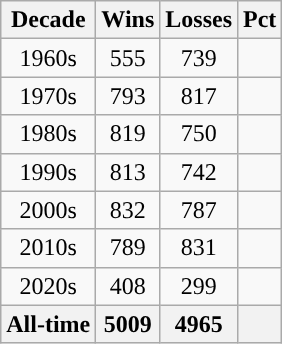<table class="wikitable" style="text-align:center">
<tr>
<th style="text-align:center; ">Decade</th>
<th style="text-align:center; ">Wins</th>
<th style="text-align:center; ">Losses</th>
<th style="text-align:center; ">Pct</th>
</tr>
<tr>
<td>1960s</td>
<td>555</td>
<td>739</td>
<td></td>
</tr>
<tr>
<td>1970s</td>
<td>793</td>
<td>817</td>
<td></td>
</tr>
<tr>
<td>1980s</td>
<td>819</td>
<td>750</td>
<td></td>
</tr>
<tr>
<td>1990s</td>
<td>813</td>
<td>742</td>
<td></td>
</tr>
<tr>
<td>2000s</td>
<td>832</td>
<td>787</td>
<td></td>
</tr>
<tr>
<td>2010s</td>
<td>789</td>
<td>831</td>
<td></td>
</tr>
<tr>
<td>2020s</td>
<td>408</td>
<td>299</td>
<td></td>
</tr>
<tr style="background:#f0f0f0; font-weight:bold">
<th style="text-align:center; ">All-time</th>
<th style="text-align:center; ">5009</th>
<th style="text-align:center; ">4965</th>
<th style="text-align:center; "></th>
</tr>
</table>
